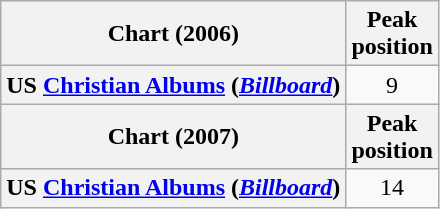<table class="wikitable plainrowheaders">
<tr>
<th scope="col">Chart (2006)</th>
<th scope="col">Peak<br>position</th>
</tr>
<tr>
<th scope="row">US <a href='#'>Christian Albums</a> (<em><a href='#'>Billboard</a></em>)</th>
<td style="text-align:center;">9</td>
</tr>
<tr>
<th scope="col">Chart (2007)</th>
<th scope="col">Peak<br>position</th>
</tr>
<tr>
<th scope="row">US <a href='#'>Christian Albums</a> (<em><a href='#'>Billboard</a></em>)</th>
<td style="text-align:center;">14</td>
</tr>
</table>
